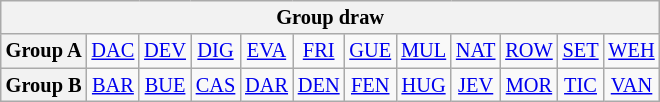<table class="wikitable" style="text-align:center; font-size:85%">
<tr>
<th colspan="12">Group draw</th>
</tr>
<tr>
<th>Group A</th>
<td> <a href='#'>DAC</a></td>
<td> <a href='#'>DEV</a></td>
<td> <a href='#'>DIG</a></td>
<td> <a href='#'>EVA</a></td>
<td> <a href='#'>FRI</a></td>
<td> <a href='#'>GUE</a></td>
<td> <a href='#'>MUL</a></td>
<td> <a href='#'>NAT</a></td>
<td> <a href='#'>ROW</a></td>
<td> <a href='#'>SET</a></td>
<td> <a href='#'>WEH</a></td>
</tr>
<tr>
<th>Group B</th>
<td> <a href='#'>BAR</a></td>
<td> <a href='#'>BUE</a></td>
<td> <a href='#'>CAS</a></td>
<td> <a href='#'>DAR</a></td>
<td> <a href='#'>DEN</a></td>
<td> <a href='#'>FEN</a></td>
<td> <a href='#'>HUG</a></td>
<td> <a href='#'>JEV</a></td>
<td> <a href='#'>MOR</a></td>
<td> <a href='#'>TIC</a></td>
<td> <a href='#'>VAN</a></td>
</tr>
</table>
